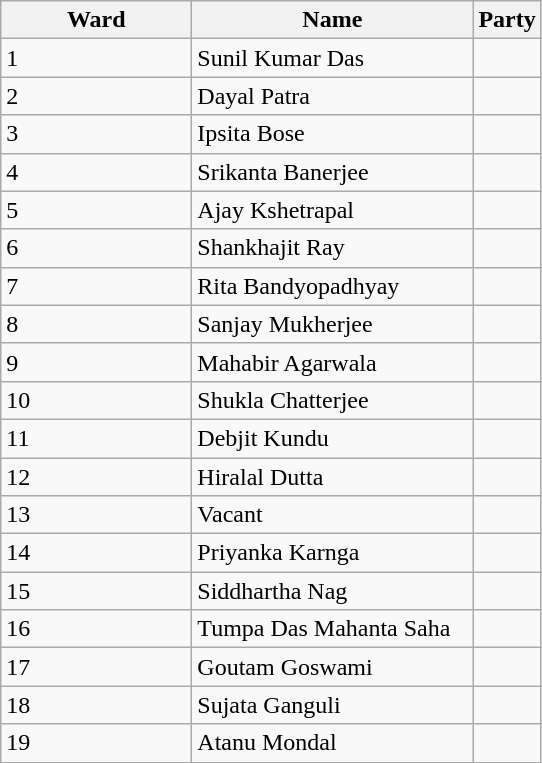<table class="wikitable sortable">
<tr>
<th style="width:120px">Ward</th>
<th style="width:180px">Name</th>
<th colspan=2>Party</th>
</tr>
<tr>
<td>1</td>
<td>Sunil Kumar Das</td>
<td></td>
</tr>
<tr>
<td>2</td>
<td>Dayal Patra</td>
<td></td>
</tr>
<tr>
<td>3</td>
<td>Ipsita Bose</td>
<td></td>
</tr>
<tr>
<td>4</td>
<td>Srikanta Banerjee</td>
<td></td>
</tr>
<tr>
<td>5</td>
<td>Ajay Kshetrapal</td>
<td></td>
</tr>
<tr>
<td>6</td>
<td>Shankhajit Ray</td>
<td></td>
</tr>
<tr>
<td>7</td>
<td>Rita Bandyopadhyay</td>
<td></td>
</tr>
<tr>
<td>8</td>
<td>Sanjay Mukherjee</td>
<td></td>
</tr>
<tr>
<td>9</td>
<td>Mahabir Agarwala</td>
<td></td>
</tr>
<tr>
<td>10</td>
<td>Shukla Chatterjee</td>
<td></td>
</tr>
<tr>
<td>11</td>
<td>Debjit Kundu</td>
<td></td>
</tr>
<tr>
<td>12</td>
<td>Hiralal Dutta</td>
<td></td>
</tr>
<tr>
<td>13</td>
<td>Vacant</td>
<td></td>
</tr>
<tr>
<td>14</td>
<td>Priyanka Karnga</td>
<td></td>
</tr>
<tr>
<td>15</td>
<td>Siddhartha Nag</td>
<td></td>
</tr>
<tr>
<td>16</td>
<td>Tumpa Das Mahanta Saha</td>
<td></td>
</tr>
<tr>
<td>17</td>
<td>Goutam Goswami</td>
<td></td>
</tr>
<tr>
<td>18</td>
<td>Sujata Ganguli</td>
<td></td>
</tr>
<tr>
<td>19</td>
<td>Atanu Mondal</td>
<td></td>
</tr>
</table>
